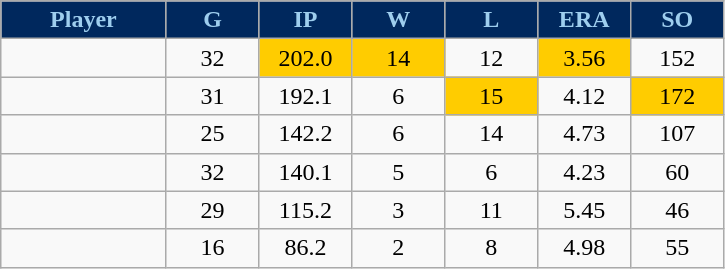<table class="wikitable sortable">
<tr>
<th style="background:#00285D;color:#9ECEEE; width:16%;">Player</th>
<th style="background:#00285D;color:#9ECEEE; width:9%;">G</th>
<th style="background:#00285D;color:#9ECEEE; width:9%;">IP</th>
<th style="background:#00285D;color:#9ECEEE; width:9%;">W</th>
<th style="background:#00285D;color:#9ECEEE; width:9%;">L</th>
<th style="background:#00285D;color:#9ECEEE; width:9%;">ERA</th>
<th style="background:#00285D;color:#9ECEEE; width:9%;">SO</th>
</tr>
<tr style="text-align:center;">
<td></td>
<td>32</td>
<td style="background:#fc0;">202.0</td>
<td style="background:#fc0;">14</td>
<td>12</td>
<td style="background:#fc0;">3.56</td>
<td>152</td>
</tr>
<tr style="text-align:center;">
<td></td>
<td>31</td>
<td>192.1</td>
<td>6</td>
<td style="background:#fc0;">15</td>
<td>4.12</td>
<td style="background:#fc0;">172</td>
</tr>
<tr style="text-align:center;">
<td></td>
<td>25</td>
<td>142.2</td>
<td>6</td>
<td>14</td>
<td>4.73</td>
<td>107</td>
</tr>
<tr style="text-align:center;">
<td></td>
<td>32</td>
<td>140.1</td>
<td>5</td>
<td>6</td>
<td>4.23</td>
<td>60</td>
</tr>
<tr style="text-align:center;">
<td></td>
<td>29</td>
<td>115.2</td>
<td>3</td>
<td>11</td>
<td>5.45</td>
<td>46</td>
</tr>
<tr style="text-align:center;">
<td></td>
<td>16</td>
<td>86.2</td>
<td>2</td>
<td>8</td>
<td>4.98</td>
<td>55</td>
</tr>
</table>
